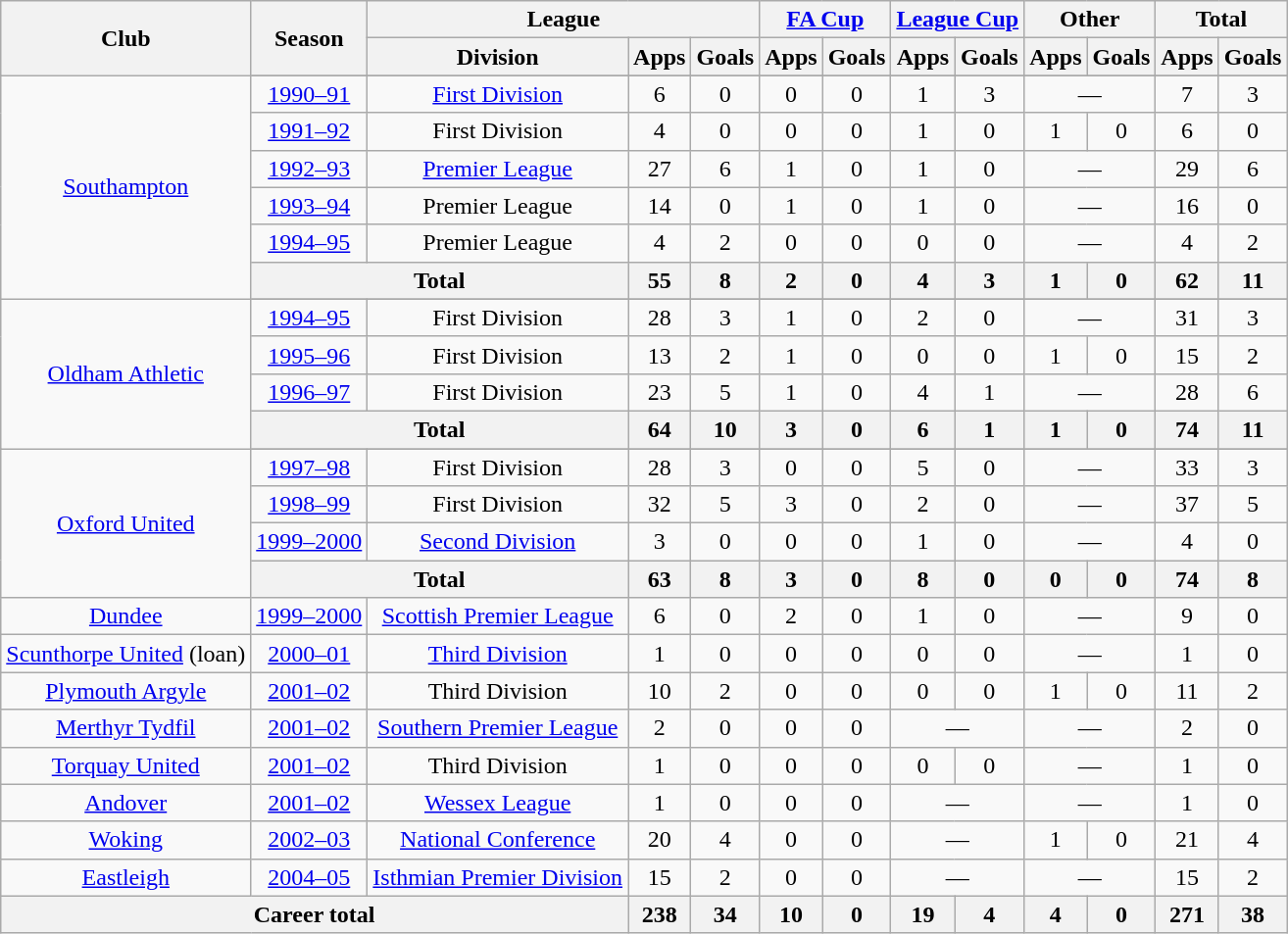<table class=wikitable style=text-align:center>
<tr>
<th rowspan=2>Club</th>
<th rowspan=2>Season</th>
<th colspan=3>League</th>
<th colspan=2><a href='#'>FA Cup</a></th>
<th colspan=2><a href='#'>League Cup</a></th>
<th colspan=2>Other</th>
<th colspan=2>Total</th>
</tr>
<tr>
<th>Division</th>
<th>Apps</th>
<th>Goals</th>
<th>Apps</th>
<th>Goals</th>
<th>Apps</th>
<th>Goals</th>
<th>Apps</th>
<th>Goals</th>
<th>Apps</th>
<th>Goals</th>
</tr>
<tr>
<td rowspan=7><a href='#'>Southampton</a></td>
</tr>
<tr>
<td><a href='#'>1990–91</a></td>
<td><a href='#'>First Division</a></td>
<td>6</td>
<td>0</td>
<td>0</td>
<td>0</td>
<td>1</td>
<td>3</td>
<td colspan=2>—</td>
<td>7</td>
<td>3</td>
</tr>
<tr>
<td><a href='#'>1991–92</a></td>
<td>First Division</td>
<td>4</td>
<td>0</td>
<td>0</td>
<td>0</td>
<td>1</td>
<td>0</td>
<td>1</td>
<td>0</td>
<td>6</td>
<td>0</td>
</tr>
<tr>
<td><a href='#'>1992–93</a></td>
<td><a href='#'>Premier League</a></td>
<td>27</td>
<td>6</td>
<td>1</td>
<td>0</td>
<td>1</td>
<td>0</td>
<td colspan=2>—</td>
<td>29</td>
<td>6</td>
</tr>
<tr>
<td><a href='#'>1993–94</a></td>
<td>Premier League</td>
<td>14</td>
<td>0</td>
<td>1</td>
<td>0</td>
<td>1</td>
<td>0</td>
<td colspan=2>—</td>
<td>16</td>
<td>0</td>
</tr>
<tr>
<td><a href='#'>1994–95</a></td>
<td>Premier League</td>
<td>4</td>
<td>2</td>
<td>0</td>
<td>0</td>
<td>0</td>
<td>0</td>
<td colspan=2>—</td>
<td>4</td>
<td>2</td>
</tr>
<tr>
<th colspan=2>Total</th>
<th>55</th>
<th>8</th>
<th>2</th>
<th>0</th>
<th>4</th>
<th>3</th>
<th>1</th>
<th>0</th>
<th>62</th>
<th>11</th>
</tr>
<tr>
<td rowspan=5><a href='#'>Oldham Athletic</a></td>
</tr>
<tr>
<td><a href='#'>1994–95</a></td>
<td>First Division</td>
<td>28</td>
<td>3</td>
<td>1</td>
<td>0</td>
<td>2</td>
<td>0</td>
<td colspan=2>—</td>
<td>31</td>
<td>3</td>
</tr>
<tr>
<td><a href='#'>1995–96</a></td>
<td>First Division</td>
<td>13</td>
<td>2</td>
<td>1</td>
<td>0</td>
<td>0</td>
<td>0</td>
<td>1</td>
<td>0</td>
<td>15</td>
<td>2</td>
</tr>
<tr>
<td><a href='#'>1996–97</a></td>
<td>First Division</td>
<td>23</td>
<td>5</td>
<td>1</td>
<td>0</td>
<td>4</td>
<td>1</td>
<td colspan=2>—</td>
<td>28</td>
<td>6</td>
</tr>
<tr>
<th colspan=2>Total</th>
<th>64</th>
<th>10</th>
<th>3</th>
<th>0</th>
<th>6</th>
<th>1</th>
<th>1</th>
<th>0</th>
<th>74</th>
<th>11</th>
</tr>
<tr>
<td rowspan=5><a href='#'>Oxford United</a></td>
</tr>
<tr>
<td><a href='#'>1997–98</a></td>
<td>First Division</td>
<td>28</td>
<td>3</td>
<td>0</td>
<td>0</td>
<td>5</td>
<td>0</td>
<td colspan=2>—</td>
<td>33</td>
<td>3</td>
</tr>
<tr>
<td><a href='#'>1998–99</a></td>
<td>First Division</td>
<td>32</td>
<td>5</td>
<td>3</td>
<td>0</td>
<td>2</td>
<td>0</td>
<td colspan=2>—</td>
<td>37</td>
<td>5</td>
</tr>
<tr>
<td><a href='#'>1999–2000</a></td>
<td><a href='#'>Second Division</a></td>
<td>3</td>
<td>0</td>
<td>0</td>
<td>0</td>
<td>1</td>
<td>0</td>
<td colspan=2>—</td>
<td>4</td>
<td>0</td>
</tr>
<tr>
<th colspan=2>Total</th>
<th>63</th>
<th>8</th>
<th>3</th>
<th>0</th>
<th>8</th>
<th>0</th>
<th>0</th>
<th>0</th>
<th>74</th>
<th>8</th>
</tr>
<tr>
<td><a href='#'>Dundee</a></td>
<td><a href='#'>1999–2000</a></td>
<td><a href='#'>Scottish Premier League</a></td>
<td>6</td>
<td>0</td>
<td>2</td>
<td>0</td>
<td>1</td>
<td>0</td>
<td colspan=2>—</td>
<td>9</td>
<td>0</td>
</tr>
<tr>
<td><a href='#'>Scunthorpe United</a> (loan)</td>
<td><a href='#'>2000–01</a></td>
<td><a href='#'>Third Division</a></td>
<td>1</td>
<td>0</td>
<td>0</td>
<td>0</td>
<td>0</td>
<td>0</td>
<td colspan=2>—</td>
<td>1</td>
<td>0</td>
</tr>
<tr>
<td><a href='#'>Plymouth Argyle</a></td>
<td><a href='#'>2001–02</a></td>
<td>Third Division</td>
<td>10</td>
<td>2</td>
<td>0</td>
<td>0</td>
<td>0</td>
<td>0</td>
<td>1</td>
<td>0</td>
<td>11</td>
<td>2</td>
</tr>
<tr>
<td><a href='#'>Merthyr Tydfil</a></td>
<td><a href='#'>2001–02</a></td>
<td><a href='#'>Southern Premier League</a></td>
<td>2</td>
<td>0</td>
<td>0</td>
<td>0</td>
<td colspan=2>—</td>
<td colspan=2>—</td>
<td>2</td>
<td>0</td>
</tr>
<tr>
<td><a href='#'>Torquay United</a></td>
<td><a href='#'>2001–02</a></td>
<td>Third Division</td>
<td>1</td>
<td>0</td>
<td>0</td>
<td>0</td>
<td>0</td>
<td>0</td>
<td colspan=2>—</td>
<td>1</td>
<td>0</td>
</tr>
<tr>
<td><a href='#'>Andover</a></td>
<td><a href='#'>2001–02</a></td>
<td><a href='#'>Wessex League</a></td>
<td>1</td>
<td>0</td>
<td>0</td>
<td>0</td>
<td colspan=2>—</td>
<td colspan=2>—</td>
<td>1</td>
<td>0</td>
</tr>
<tr>
<td><a href='#'>Woking</a></td>
<td><a href='#'>2002–03</a></td>
<td><a href='#'>National Conference</a></td>
<td>20</td>
<td>4</td>
<td>0</td>
<td>0</td>
<td colspan=2>—</td>
<td>1</td>
<td>0</td>
<td>21</td>
<td>4</td>
</tr>
<tr>
<td><a href='#'>Eastleigh</a></td>
<td><a href='#'>2004–05</a></td>
<td><a href='#'>Isthmian Premier Division</a></td>
<td>15</td>
<td>2</td>
<td>0</td>
<td>0</td>
<td colspan=2>—</td>
<td colspan=2>—</td>
<td>15</td>
<td>2</td>
</tr>
<tr>
<th colspan=3>Career total</th>
<th>238</th>
<th>34</th>
<th>10</th>
<th>0</th>
<th>19</th>
<th>4</th>
<th>4</th>
<th>0</th>
<th>271</th>
<th>38</th>
</tr>
</table>
